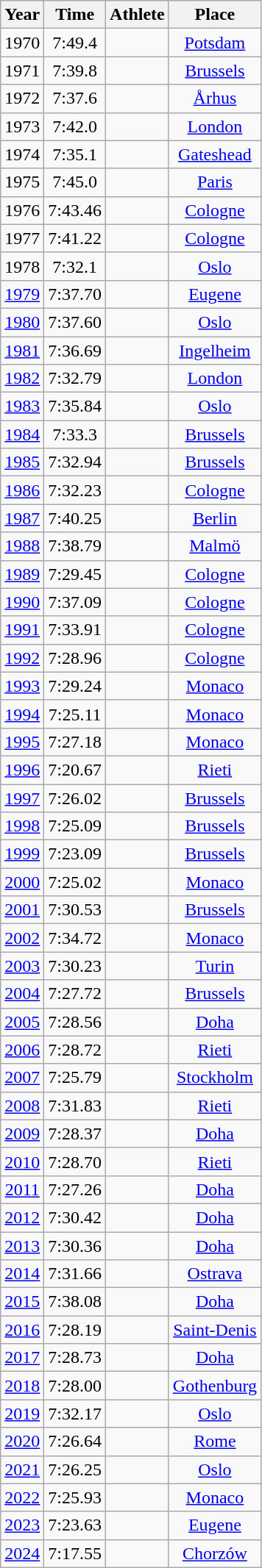<table class="wikitable sortable" style="text-align:center">
<tr>
<th>Year</th>
<th>Time</th>
<th>Athlete</th>
<th>Place</th>
</tr>
<tr>
<td>1970</td>
<td>7:49.4</td>
<td align=left></td>
<td><a href='#'>Potsdam</a></td>
</tr>
<tr>
<td>1971</td>
<td>7:39.8</td>
<td align=left></td>
<td><a href='#'>Brussels</a></td>
</tr>
<tr>
<td>1972</td>
<td>7:37.6</td>
<td align=left></td>
<td><a href='#'>Århus</a></td>
</tr>
<tr>
<td>1973</td>
<td>7:42.0</td>
<td align=left></td>
<td><a href='#'>London</a></td>
</tr>
<tr>
<td>1974</td>
<td>7:35.1</td>
<td align=left></td>
<td><a href='#'>Gateshead</a></td>
</tr>
<tr>
<td>1975</td>
<td>7:45.0</td>
<td align=left></td>
<td><a href='#'>Paris</a></td>
</tr>
<tr>
<td>1976</td>
<td>7:43.46</td>
<td align=left></td>
<td><a href='#'>Cologne</a></td>
</tr>
<tr>
<td>1977</td>
<td>7:41.22</td>
<td align=left></td>
<td><a href='#'>Cologne</a></td>
</tr>
<tr>
<td>1978</td>
<td>7:32.1</td>
<td align=left></td>
<td><a href='#'>Oslo</a></td>
</tr>
<tr>
<td><a href='#'>1979</a></td>
<td>7:37.70</td>
<td align=left></td>
<td><a href='#'>Eugene</a></td>
</tr>
<tr>
<td><a href='#'>1980</a></td>
<td>7:37.60</td>
<td align=left></td>
<td><a href='#'>Oslo</a></td>
</tr>
<tr>
<td><a href='#'>1981</a></td>
<td>7:36.69</td>
<td align=left></td>
<td><a href='#'>Ingelheim</a></td>
</tr>
<tr>
<td><a href='#'>1982</a></td>
<td>7:32.79</td>
<td align=left></td>
<td><a href='#'>London</a></td>
</tr>
<tr>
<td><a href='#'>1983</a></td>
<td>7:35.84</td>
<td align=left></td>
<td><a href='#'>Oslo</a></td>
</tr>
<tr>
<td><a href='#'>1984</a></td>
<td>7:33.3</td>
<td align=left></td>
<td><a href='#'>Brussels</a></td>
</tr>
<tr>
<td><a href='#'>1985</a></td>
<td>7:32.94</td>
<td align=left></td>
<td><a href='#'>Brussels</a></td>
</tr>
<tr>
<td><a href='#'>1986</a></td>
<td>7:32.23</td>
<td align=left></td>
<td><a href='#'>Cologne</a></td>
</tr>
<tr>
<td><a href='#'>1987</a></td>
<td>7:40.25</td>
<td align=left></td>
<td><a href='#'>Berlin</a></td>
</tr>
<tr>
<td><a href='#'>1988</a></td>
<td>7:38.79</td>
<td align=left></td>
<td><a href='#'>Malmö</a></td>
</tr>
<tr>
<td><a href='#'>1989</a></td>
<td>7:29.45</td>
<td align=left></td>
<td><a href='#'>Cologne</a></td>
</tr>
<tr>
<td><a href='#'>1990</a></td>
<td>7:37.09</td>
<td align=left></td>
<td><a href='#'>Cologne</a></td>
</tr>
<tr>
<td><a href='#'>1991</a></td>
<td>7:33.91</td>
<td align=left></td>
<td><a href='#'>Cologne</a></td>
</tr>
<tr>
<td><a href='#'>1992</a></td>
<td>7:28.96</td>
<td align=left></td>
<td><a href='#'>Cologne</a></td>
</tr>
<tr>
<td><a href='#'>1993</a></td>
<td>7:29.24</td>
<td align=left></td>
<td><a href='#'>Monaco</a></td>
</tr>
<tr>
<td><a href='#'>1994</a></td>
<td>7:25.11</td>
<td align=left></td>
<td><a href='#'>Monaco</a></td>
</tr>
<tr>
<td><a href='#'>1995</a></td>
<td>7:27.18</td>
<td align=left></td>
<td><a href='#'>Monaco</a></td>
</tr>
<tr>
<td><a href='#'>1996</a></td>
<td>7:20.67</td>
<td align=left></td>
<td><a href='#'>Rieti</a></td>
</tr>
<tr>
<td><a href='#'>1997</a></td>
<td>7:26.02</td>
<td align=left></td>
<td><a href='#'>Brussels</a></td>
</tr>
<tr>
<td><a href='#'>1998</a></td>
<td>7:25.09</td>
<td align=left></td>
<td><a href='#'>Brussels</a></td>
</tr>
<tr>
<td><a href='#'>1999</a></td>
<td>7:23.09</td>
<td align=left></td>
<td><a href='#'>Brussels</a></td>
</tr>
<tr>
<td><a href='#'>2000</a></td>
<td>7:25.02</td>
<td align=left></td>
<td><a href='#'>Monaco</a></td>
</tr>
<tr>
<td><a href='#'>2001</a></td>
<td>7:30.53</td>
<td align=left></td>
<td><a href='#'>Brussels</a></td>
</tr>
<tr>
<td><a href='#'>2002</a></td>
<td>7:34.72</td>
<td align=left></td>
<td><a href='#'>Monaco</a></td>
</tr>
<tr>
<td><a href='#'>2003</a></td>
<td>7:30.23</td>
<td align=left></td>
<td><a href='#'>Turin</a></td>
</tr>
<tr>
<td><a href='#'>2004</a></td>
<td>7:27.72</td>
<td align=left></td>
<td><a href='#'>Brussels</a></td>
</tr>
<tr>
<td><a href='#'>2005</a></td>
<td>7:28.56</td>
<td align=left></td>
<td><a href='#'>Doha</a></td>
</tr>
<tr>
<td><a href='#'>2006</a></td>
<td>7:28.72</td>
<td align=left></td>
<td><a href='#'>Rieti</a></td>
</tr>
<tr>
<td><a href='#'>2007</a></td>
<td>7:25.79</td>
<td align=left></td>
<td><a href='#'>Stockholm</a></td>
</tr>
<tr>
<td><a href='#'>2008</a></td>
<td>7:31.83</td>
<td align=left></td>
<td><a href='#'>Rieti</a></td>
</tr>
<tr>
<td><a href='#'>2009</a></td>
<td>7:28.37</td>
<td align=left></td>
<td><a href='#'>Doha</a></td>
</tr>
<tr>
<td><a href='#'>2010</a></td>
<td>7:28.70</td>
<td align=left></td>
<td><a href='#'>Rieti</a></td>
</tr>
<tr>
<td><a href='#'>2011</a></td>
<td>7:27.26</td>
<td align=left></td>
<td><a href='#'>Doha</a></td>
</tr>
<tr>
<td><a href='#'>2012</a></td>
<td>7:30.42</td>
<td align=left></td>
<td><a href='#'>Doha</a></td>
</tr>
<tr>
<td><a href='#'>2013</a></td>
<td>7:30.36</td>
<td align=left></td>
<td><a href='#'>Doha</a></td>
</tr>
<tr 8>
<td><a href='#'>2014</a></td>
<td>7:31.66</td>
<td align=left></td>
<td><a href='#'>Ostrava</a></td>
</tr>
<tr>
<td><a href='#'>2015</a></td>
<td>7:38.08</td>
<td align=left></td>
<td><a href='#'>Doha</a></td>
</tr>
<tr>
<td><a href='#'>2016</a></td>
<td>7:28.19</td>
<td align=left></td>
<td><a href='#'>Saint-Denis</a></td>
</tr>
<tr>
<td><a href='#'>2017</a></td>
<td>7:28.73</td>
<td align=left></td>
<td><a href='#'>Doha</a></td>
</tr>
<tr>
<td><a href='#'>2018</a></td>
<td>7:28.00</td>
<td align=left></td>
<td><a href='#'>Gothenburg</a></td>
</tr>
<tr>
<td><a href='#'>2019</a></td>
<td>7:32.17</td>
<td align=left></td>
<td><a href='#'>Oslo</a></td>
</tr>
<tr>
<td><a href='#'>2020</a></td>
<td>7:26.64</td>
<td align=left></td>
<td><a href='#'>Rome</a></td>
</tr>
<tr>
<td><a href='#'>2021</a></td>
<td>7:26.25</td>
<td align=left></td>
<td><a href='#'>Oslo</a></td>
</tr>
<tr>
<td><a href='#'>2022</a></td>
<td>7:25.93</td>
<td align=left></td>
<td><a href='#'>Monaco</a></td>
</tr>
<tr>
<td><a href='#'>2023</a></td>
<td>7:23.63</td>
<td align=left></td>
<td><a href='#'>Eugene</a></td>
</tr>
<tr>
<td><a href='#'>2024</a></td>
<td>7:17.55</td>
<td align=left></td>
<td><a href='#'>Chorzów</a></td>
</tr>
</table>
